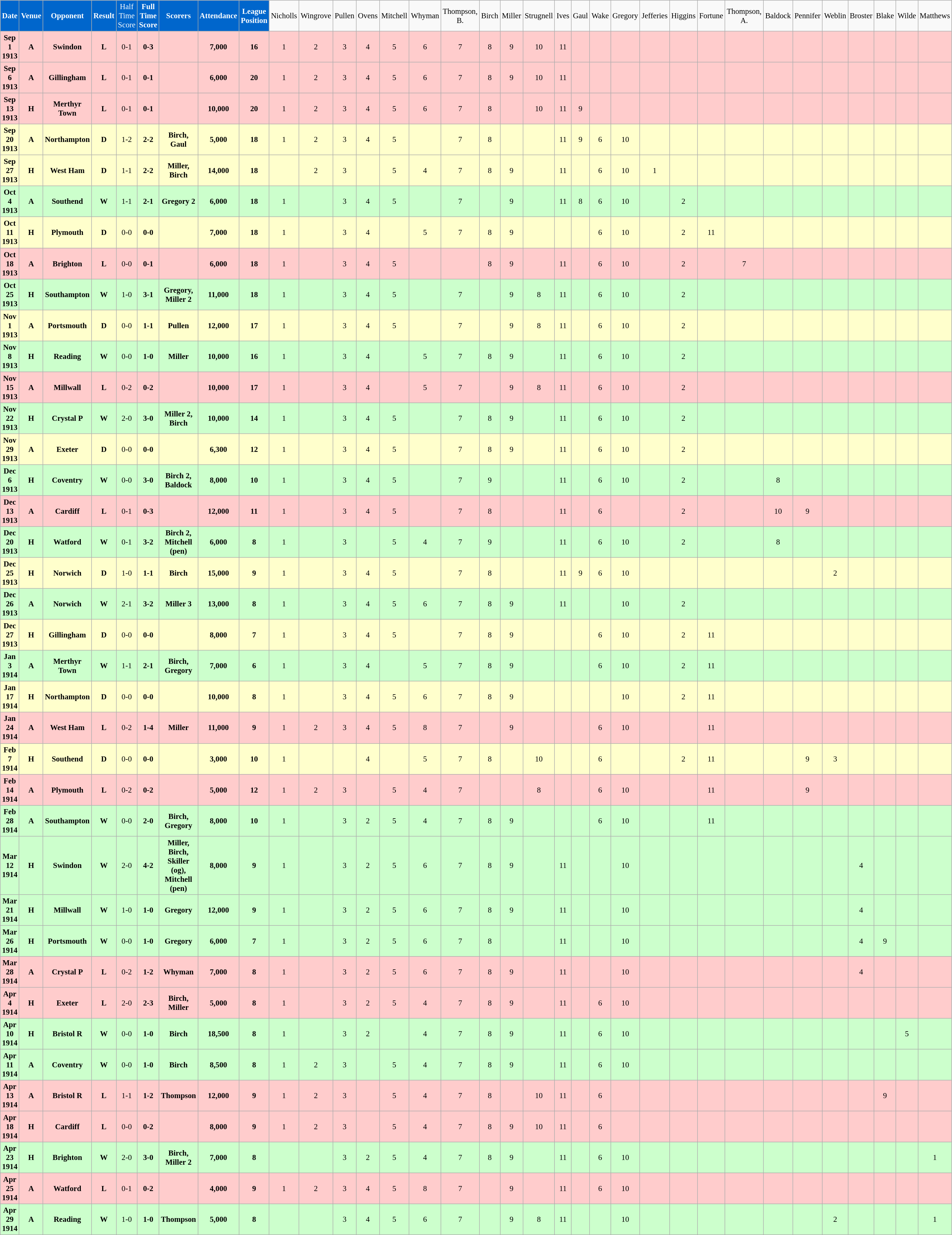<table class="wikitable sortable" style="font-size:95%; text-align:center">
<tr>
<td style="background:#0066CC; color:#FFFFFF; text-align:center;"><strong>Date</strong></td>
<td style="background:#0066CC; color:#FFFFFF; text-align:center;"><strong>Venue</strong></td>
<td style="background:#0066CC; color:#FFFFFF; text-align:center;"><strong>Opponent</strong></td>
<td style="background:#0066CC; color:#FFFFFF; text-align:center;"><strong>Result</strong></td>
<td style="background:#0066CC; color:#FFFFFF; text-align:center;">Half Time Score</td>
<td style="background:#0066CC; color:#FFFFFF; text-align:center;"><strong>Full Time Score</strong></td>
<td style="background:#0066CC; color:#FFFFFF; text-align:center;"><strong>Scorers</strong></td>
<td style="background:#0066CC; color:#FFFFFF; text-align:center;"><strong>Attendance</strong></td>
<td style="background:#0066CC; color:#FFFFFF; text-align:center;"><strong>League Position</strong></td>
<td>Nicholls</td>
<td>Wingrove</td>
<td>Pullen</td>
<td>Ovens</td>
<td>Mitchell</td>
<td>Whyman</td>
<td>Thompson, B.</td>
<td>Birch</td>
<td>Miller</td>
<td>Strugnell</td>
<td>Ives</td>
<td>Gaul</td>
<td>Wake</td>
<td>Gregory</td>
<td>Jefferies</td>
<td>Higgins</td>
<td>Fortune</td>
<td>Thompson, A.</td>
<td>Baldock</td>
<td>Pennifer</td>
<td>Weblin</td>
<td>Broster</td>
<td>Blake</td>
<td>Wilde</td>
<td>Matthews</td>
</tr>
<tr bgcolor="#FFCCCC">
<td><strong>Sep 1 1913</strong></td>
<td><strong>A</strong></td>
<td><strong>Swindon</strong></td>
<td><strong>L</strong></td>
<td>0-1</td>
<td><strong>0-3</strong></td>
<td></td>
<td><strong>7,000</strong></td>
<td><strong>16</strong></td>
<td>1</td>
<td>2</td>
<td>3</td>
<td>4</td>
<td>5</td>
<td>6</td>
<td>7</td>
<td>8</td>
<td>9</td>
<td>10</td>
<td>11</td>
<td></td>
<td></td>
<td></td>
<td></td>
<td></td>
<td></td>
<td></td>
<td></td>
<td></td>
<td></td>
<td></td>
<td></td>
<td></td>
<td></td>
</tr>
<tr bgcolor="#FFCCCC">
<td><strong>Sep 6 1913</strong></td>
<td><strong>A</strong></td>
<td><strong>Gillingham</strong></td>
<td><strong>L</strong></td>
<td>0-1</td>
<td><strong>0-1</strong></td>
<td></td>
<td><strong>6,000</strong></td>
<td><strong>20</strong></td>
<td>1</td>
<td>2</td>
<td>3</td>
<td>4</td>
<td>5</td>
<td>6</td>
<td>7</td>
<td>8</td>
<td>9</td>
<td>10</td>
<td>11</td>
<td></td>
<td></td>
<td></td>
<td></td>
<td></td>
<td></td>
<td></td>
<td></td>
<td></td>
<td></td>
<td></td>
<td></td>
<td></td>
<td></td>
</tr>
<tr bgcolor="#FFCCCC">
<td><strong>Sep 13 1913</strong></td>
<td><strong>H</strong></td>
<td><strong>Merthyr Town</strong></td>
<td><strong>L</strong></td>
<td>0-1</td>
<td><strong>0-1</strong></td>
<td></td>
<td><strong>10,000</strong></td>
<td><strong>20</strong></td>
<td>1</td>
<td>2</td>
<td>3</td>
<td>4</td>
<td>5</td>
<td>6</td>
<td>7</td>
<td>8</td>
<td></td>
<td>10</td>
<td>11</td>
<td>9</td>
<td></td>
<td></td>
<td></td>
<td></td>
<td></td>
<td></td>
<td></td>
<td></td>
<td></td>
<td></td>
<td></td>
<td></td>
<td></td>
</tr>
<tr bgcolor="#FFFFCC">
<td><strong>Sep 20 1913</strong></td>
<td><strong>A</strong></td>
<td><strong>Northampton</strong></td>
<td><strong>D</strong></td>
<td>1-2</td>
<td><strong>2-2</strong></td>
<td><strong>Birch, Gaul</strong></td>
<td><strong>5,000</strong></td>
<td><strong>18</strong></td>
<td>1</td>
<td>2</td>
<td>3</td>
<td>4</td>
<td>5</td>
<td></td>
<td>7</td>
<td>8</td>
<td></td>
<td></td>
<td>11</td>
<td>9</td>
<td>6</td>
<td>10</td>
<td></td>
<td></td>
<td></td>
<td></td>
<td></td>
<td></td>
<td></td>
<td></td>
<td></td>
<td></td>
<td></td>
</tr>
<tr bgcolor="#FFFFCC">
<td><strong>Sep 27 1913</strong></td>
<td><strong>H</strong></td>
<td><strong>West Ham</strong></td>
<td><strong>D</strong></td>
<td>1-1</td>
<td><strong>2-2</strong></td>
<td><strong>Miller, Birch</strong></td>
<td><strong>14,000</strong></td>
<td><strong>18</strong></td>
<td></td>
<td>2</td>
<td>3</td>
<td></td>
<td>5</td>
<td>4</td>
<td>7</td>
<td>8</td>
<td>9</td>
<td></td>
<td>11</td>
<td></td>
<td>6</td>
<td>10</td>
<td>1</td>
<td></td>
<td></td>
<td></td>
<td></td>
<td></td>
<td></td>
<td></td>
<td></td>
<td></td>
<td></td>
</tr>
<tr bgcolor="#CCFFCC">
<td><strong>Oct 4 1913</strong></td>
<td><strong>A</strong></td>
<td><strong>Southend</strong></td>
<td><strong>W</strong></td>
<td>1-1</td>
<td><strong>2-1</strong></td>
<td><strong>Gregory 2</strong></td>
<td><strong>6,000</strong></td>
<td><strong>18</strong></td>
<td>1</td>
<td></td>
<td>3</td>
<td>4</td>
<td>5</td>
<td></td>
<td>7</td>
<td></td>
<td>9</td>
<td></td>
<td>11</td>
<td>8</td>
<td>6</td>
<td>10</td>
<td></td>
<td>2</td>
<td></td>
<td></td>
<td></td>
<td></td>
<td></td>
<td></td>
<td></td>
<td></td>
<td></td>
</tr>
<tr bgcolor="#FFFFCC">
<td><strong>Oct 11 1913</strong></td>
<td><strong>H</strong></td>
<td><strong>Plymouth</strong></td>
<td><strong>D</strong></td>
<td>0-0</td>
<td><strong>0-0</strong></td>
<td></td>
<td><strong>7,000</strong></td>
<td><strong>18</strong></td>
<td>1</td>
<td></td>
<td>3</td>
<td>4</td>
<td></td>
<td>5</td>
<td>7</td>
<td>8</td>
<td>9</td>
<td></td>
<td></td>
<td></td>
<td>6</td>
<td>10</td>
<td></td>
<td>2</td>
<td>11</td>
<td></td>
<td></td>
<td></td>
<td></td>
<td></td>
<td></td>
<td></td>
<td></td>
</tr>
<tr bgcolor="#FFCCCC">
<td><strong>Oct 18 1913</strong></td>
<td><strong>A</strong></td>
<td><strong>Brighton</strong></td>
<td><strong>L</strong></td>
<td>0-0</td>
<td><strong>0-1</strong></td>
<td></td>
<td><strong>6,000</strong></td>
<td><strong>18</strong></td>
<td>1</td>
<td></td>
<td>3</td>
<td>4</td>
<td>5</td>
<td></td>
<td></td>
<td>8</td>
<td>9</td>
<td></td>
<td>11</td>
<td></td>
<td>6</td>
<td>10</td>
<td></td>
<td>2</td>
<td></td>
<td>7</td>
<td></td>
<td></td>
<td></td>
<td></td>
<td></td>
<td></td>
<td></td>
</tr>
<tr bgcolor="#CCFFCC">
<td><strong>Oct 25 1913</strong></td>
<td><strong>H</strong></td>
<td><strong>Southampton</strong></td>
<td><strong>W</strong></td>
<td>1-0</td>
<td><strong>3-1</strong></td>
<td><strong>Gregory, Miller 2</strong></td>
<td><strong>11,000</strong></td>
<td><strong>18</strong></td>
<td>1</td>
<td></td>
<td>3</td>
<td>4</td>
<td>5</td>
<td></td>
<td>7</td>
<td></td>
<td>9</td>
<td>8</td>
<td>11</td>
<td></td>
<td>6</td>
<td>10</td>
<td></td>
<td>2</td>
<td></td>
<td></td>
<td></td>
<td></td>
<td></td>
<td></td>
<td></td>
<td></td>
<td></td>
</tr>
<tr bgcolor="#FFFFCC">
<td><strong>Nov 1 1913</strong></td>
<td><strong>A</strong></td>
<td><strong>Portsmouth</strong></td>
<td><strong>D</strong></td>
<td>0-0</td>
<td><strong>1-1</strong></td>
<td><strong>Pullen</strong></td>
<td><strong>12,000</strong></td>
<td><strong>17</strong></td>
<td>1</td>
<td></td>
<td>3</td>
<td>4</td>
<td>5</td>
<td></td>
<td>7</td>
<td></td>
<td>9</td>
<td>8</td>
<td>11</td>
<td></td>
<td>6</td>
<td>10</td>
<td></td>
<td>2</td>
<td></td>
<td></td>
<td></td>
<td></td>
<td></td>
<td></td>
<td></td>
<td></td>
<td></td>
</tr>
<tr bgcolor="#CCFFCC">
<td><strong>Nov 8 1913</strong></td>
<td><strong>H</strong></td>
<td><strong>Reading</strong></td>
<td><strong>W</strong></td>
<td>0-0</td>
<td><strong>1-0</strong></td>
<td><strong>Miller</strong></td>
<td><strong>10,000</strong></td>
<td><strong>16</strong></td>
<td>1</td>
<td></td>
<td>3</td>
<td>4</td>
<td></td>
<td>5</td>
<td>7</td>
<td>8</td>
<td>9</td>
<td></td>
<td>11</td>
<td></td>
<td>6</td>
<td>10</td>
<td></td>
<td>2</td>
<td></td>
<td></td>
<td></td>
<td></td>
<td></td>
<td></td>
<td></td>
<td></td>
<td></td>
</tr>
<tr bgcolor="#FFCCCC">
<td><strong>Nov 15 1913</strong></td>
<td><strong>A</strong></td>
<td><strong>Millwall</strong></td>
<td><strong>L</strong></td>
<td>0-2</td>
<td><strong>0-2</strong></td>
<td></td>
<td><strong>10,000</strong></td>
<td><strong>17</strong></td>
<td>1</td>
<td></td>
<td>3</td>
<td>4</td>
<td></td>
<td>5</td>
<td>7</td>
<td></td>
<td>9</td>
<td>8</td>
<td>11</td>
<td></td>
<td>6</td>
<td>10</td>
<td></td>
<td>2</td>
<td></td>
<td></td>
<td></td>
<td></td>
<td></td>
<td></td>
<td></td>
<td></td>
<td></td>
</tr>
<tr bgcolor="#CCFFCC">
<td><strong>Nov 22 1913</strong></td>
<td><strong>H</strong></td>
<td><strong>Crystal P</strong></td>
<td><strong>W</strong></td>
<td>2-0</td>
<td><strong>3-0</strong></td>
<td><strong>Miller 2, Birch</strong></td>
<td><strong>10,000</strong></td>
<td><strong>14</strong></td>
<td>1</td>
<td></td>
<td>3</td>
<td>4</td>
<td>5</td>
<td></td>
<td>7</td>
<td>8</td>
<td>9</td>
<td></td>
<td>11</td>
<td></td>
<td>6</td>
<td>10</td>
<td></td>
<td>2</td>
<td></td>
<td></td>
<td></td>
<td></td>
<td></td>
<td></td>
<td></td>
<td></td>
<td></td>
</tr>
<tr bgcolor="#FFFFCC">
<td><strong>Nov 29 1913</strong></td>
<td><strong>A</strong></td>
<td><strong>Exeter</strong></td>
<td><strong>D</strong></td>
<td>0-0</td>
<td><strong>0-0</strong></td>
<td></td>
<td><strong>6,300</strong></td>
<td><strong>12</strong></td>
<td>1</td>
<td></td>
<td>3</td>
<td>4</td>
<td>5</td>
<td></td>
<td>7</td>
<td>8</td>
<td>9</td>
<td></td>
<td>11</td>
<td></td>
<td>6</td>
<td>10</td>
<td></td>
<td>2</td>
<td></td>
<td></td>
<td></td>
<td></td>
<td></td>
<td></td>
<td></td>
<td></td>
<td></td>
</tr>
<tr bgcolor="#CCFFCC">
<td><strong>Dec 6 1913</strong></td>
<td><strong>H</strong></td>
<td><strong>Coventry</strong></td>
<td><strong>W</strong></td>
<td>0-0</td>
<td><strong>3-0</strong></td>
<td><strong>Birch 2, Baldock</strong></td>
<td><strong>8,000</strong></td>
<td><strong>10</strong></td>
<td>1</td>
<td></td>
<td>3</td>
<td>4</td>
<td>5</td>
<td></td>
<td>7</td>
<td>9</td>
<td></td>
<td></td>
<td>11</td>
<td></td>
<td>6</td>
<td>10</td>
<td></td>
<td>2</td>
<td></td>
<td></td>
<td>8</td>
<td></td>
<td></td>
<td></td>
<td></td>
<td></td>
<td></td>
</tr>
<tr bgcolor="#FFCCCC">
<td><strong>Dec 13 1913</strong></td>
<td><strong>A</strong></td>
<td><strong>Cardiff</strong></td>
<td><strong>L</strong></td>
<td>0-1</td>
<td><strong>0-3</strong></td>
<td></td>
<td><strong>12,000</strong></td>
<td><strong>11</strong></td>
<td>1</td>
<td></td>
<td>3</td>
<td>4</td>
<td>5</td>
<td></td>
<td>7</td>
<td>8</td>
<td></td>
<td></td>
<td>11</td>
<td></td>
<td>6</td>
<td></td>
<td></td>
<td>2</td>
<td></td>
<td></td>
<td>10</td>
<td>9</td>
<td></td>
<td></td>
<td></td>
<td></td>
<td></td>
</tr>
<tr bgcolor="#CCFFCC">
<td><strong>Dec 20 1913</strong></td>
<td><strong>H</strong></td>
<td><strong>Watford</strong></td>
<td><strong>W</strong></td>
<td>0-1</td>
<td><strong>3-2</strong></td>
<td><strong>Birch 2, Mitchell (pen)</strong></td>
<td><strong>6,000</strong></td>
<td><strong>8</strong></td>
<td>1</td>
<td></td>
<td>3</td>
<td></td>
<td>5</td>
<td>4</td>
<td>7</td>
<td>9</td>
<td></td>
<td></td>
<td>11</td>
<td></td>
<td>6</td>
<td>10</td>
<td></td>
<td>2</td>
<td></td>
<td></td>
<td>8</td>
<td></td>
<td></td>
<td></td>
<td></td>
<td></td>
<td></td>
</tr>
<tr bgcolor="#FFFFCC">
<td><strong>Dec 25 1913</strong></td>
<td><strong>H</strong></td>
<td><strong>Norwich</strong></td>
<td><strong>D</strong></td>
<td>1-0</td>
<td><strong>1-1</strong></td>
<td><strong>Birch</strong></td>
<td><strong>15,000</strong></td>
<td><strong>9</strong></td>
<td>1</td>
<td></td>
<td>3</td>
<td>4</td>
<td>5</td>
<td></td>
<td>7</td>
<td>8</td>
<td></td>
<td></td>
<td>11</td>
<td>9</td>
<td>6</td>
<td>10</td>
<td></td>
<td></td>
<td></td>
<td></td>
<td></td>
<td></td>
<td>2</td>
<td></td>
<td></td>
<td></td>
<td></td>
</tr>
<tr bgcolor="#CCFFCC">
<td><strong>Dec 26 1913</strong></td>
<td><strong>A</strong></td>
<td><strong>Norwich</strong></td>
<td><strong>W</strong></td>
<td>2-1</td>
<td><strong>3-2</strong></td>
<td><strong>Miller 3</strong></td>
<td><strong>13,000</strong></td>
<td><strong>8</strong></td>
<td>1</td>
<td></td>
<td>3</td>
<td>4</td>
<td>5</td>
<td>6</td>
<td>7</td>
<td>8</td>
<td>9</td>
<td></td>
<td>11</td>
<td></td>
<td></td>
<td>10</td>
<td></td>
<td>2</td>
<td></td>
<td></td>
<td></td>
<td></td>
<td></td>
<td></td>
<td></td>
<td></td>
<td></td>
</tr>
<tr bgcolor="#FFFFCC">
<td><strong>Dec 27 1913</strong></td>
<td><strong>H</strong></td>
<td><strong>Gillingham</strong></td>
<td><strong>D</strong></td>
<td>0-0</td>
<td><strong>0-0</strong></td>
<td></td>
<td><strong>8,000</strong></td>
<td><strong>7</strong></td>
<td>1</td>
<td></td>
<td>3</td>
<td>4</td>
<td>5</td>
<td></td>
<td>7</td>
<td>8</td>
<td>9</td>
<td></td>
<td></td>
<td></td>
<td>6</td>
<td>10</td>
<td></td>
<td>2</td>
<td>11</td>
<td></td>
<td></td>
<td></td>
<td></td>
<td></td>
<td></td>
<td></td>
<td></td>
</tr>
<tr bgcolor="#CCFFCC">
<td><strong>Jan 3 1914</strong></td>
<td><strong>A</strong></td>
<td><strong>Merthyr Town</strong></td>
<td><strong>W</strong></td>
<td>1-1</td>
<td><strong>2-1</strong></td>
<td><strong>Birch, Gregory</strong></td>
<td><strong>7,000</strong></td>
<td><strong>6</strong></td>
<td>1</td>
<td></td>
<td>3</td>
<td>4</td>
<td></td>
<td>5</td>
<td>7</td>
<td>8</td>
<td>9</td>
<td></td>
<td></td>
<td></td>
<td>6</td>
<td>10</td>
<td></td>
<td>2</td>
<td>11</td>
<td></td>
<td></td>
<td></td>
<td></td>
<td></td>
<td></td>
<td></td>
<td></td>
</tr>
<tr bgcolor="#FFFFCC">
<td><strong>Jan 17 1914</strong></td>
<td><strong>H</strong></td>
<td><strong>Northampton</strong></td>
<td><strong>D</strong></td>
<td>0-0</td>
<td><strong>0-0</strong></td>
<td></td>
<td><strong>10,000</strong></td>
<td><strong>8</strong></td>
<td>1</td>
<td></td>
<td>3</td>
<td>4</td>
<td>5</td>
<td>6</td>
<td>7</td>
<td>8</td>
<td>9</td>
<td></td>
<td></td>
<td></td>
<td></td>
<td>10</td>
<td></td>
<td>2</td>
<td>11</td>
<td></td>
<td></td>
<td></td>
<td></td>
<td></td>
<td></td>
<td></td>
<td></td>
</tr>
<tr bgcolor="#FFCCCC">
<td><strong>Jan 24 1914</strong></td>
<td><strong>A</strong></td>
<td><strong>West Ham</strong></td>
<td><strong>L</strong></td>
<td>0-2</td>
<td><strong>1-4</strong></td>
<td><strong>Miller</strong></td>
<td><strong>11,000</strong></td>
<td><strong>9</strong></td>
<td>1</td>
<td>2</td>
<td>3</td>
<td>4</td>
<td>5</td>
<td>8</td>
<td>7</td>
<td></td>
<td>9</td>
<td></td>
<td></td>
<td></td>
<td>6</td>
<td>10</td>
<td></td>
<td></td>
<td>11</td>
<td></td>
<td></td>
<td></td>
<td></td>
<td></td>
<td></td>
<td></td>
<td></td>
</tr>
<tr bgcolor="#FFFFCC">
<td><strong>Feb 7 1914</strong></td>
<td><strong>H</strong></td>
<td><strong>Southend</strong></td>
<td><strong>D</strong></td>
<td>0-0</td>
<td><strong>0-0</strong></td>
<td></td>
<td><strong>3,000</strong></td>
<td><strong>10</strong></td>
<td>1</td>
<td></td>
<td></td>
<td>4</td>
<td></td>
<td>5</td>
<td>7</td>
<td>8</td>
<td></td>
<td>10</td>
<td></td>
<td></td>
<td>6</td>
<td></td>
<td></td>
<td>2</td>
<td>11</td>
<td></td>
<td></td>
<td>9</td>
<td>3</td>
<td></td>
<td></td>
<td></td>
<td></td>
</tr>
<tr bgcolor="#FFCCCC">
<td><strong>Feb 14 1914</strong></td>
<td><strong>A</strong></td>
<td><strong>Plymouth</strong></td>
<td><strong>L</strong></td>
<td>0-2</td>
<td><strong>0-2</strong></td>
<td></td>
<td><strong>5,000</strong></td>
<td><strong>12</strong></td>
<td>1</td>
<td>2</td>
<td>3</td>
<td></td>
<td>5</td>
<td>4</td>
<td>7</td>
<td></td>
<td></td>
<td>8</td>
<td></td>
<td></td>
<td>6</td>
<td>10</td>
<td></td>
<td></td>
<td>11</td>
<td></td>
<td></td>
<td>9</td>
<td></td>
<td></td>
<td></td>
<td></td>
<td></td>
</tr>
<tr bgcolor="#CCFFCC">
<td><strong>Feb 28 1914</strong></td>
<td><strong>A</strong></td>
<td><strong>Southampton</strong></td>
<td><strong>W</strong></td>
<td>0-0</td>
<td><strong>2-0</strong></td>
<td><strong>Birch, Gregory</strong></td>
<td><strong>8,000</strong></td>
<td><strong>10</strong></td>
<td>1</td>
<td></td>
<td>3</td>
<td>2</td>
<td>5</td>
<td>4</td>
<td>7</td>
<td>8</td>
<td>9</td>
<td></td>
<td></td>
<td></td>
<td>6</td>
<td>10</td>
<td></td>
<td></td>
<td>11</td>
<td></td>
<td></td>
<td></td>
<td></td>
<td></td>
<td></td>
<td></td>
<td></td>
</tr>
<tr bgcolor="#CCFFCC">
<td><strong>Mar 12 1914</strong></td>
<td><strong>H</strong></td>
<td><strong>Swindon</strong></td>
<td><strong>W</strong></td>
<td>2-0</td>
<td><strong>4-2</strong></td>
<td><strong>Miller, Birch, Skiller (og), Mitchell (pen)</strong></td>
<td><strong>8,000</strong></td>
<td><strong>9</strong></td>
<td>1</td>
<td></td>
<td>3</td>
<td>2</td>
<td>5</td>
<td>6</td>
<td>7</td>
<td>8</td>
<td>9</td>
<td></td>
<td>11</td>
<td></td>
<td></td>
<td>10</td>
<td></td>
<td></td>
<td></td>
<td></td>
<td></td>
<td></td>
<td></td>
<td>4</td>
<td></td>
<td></td>
<td></td>
</tr>
<tr bgcolor="#CCFFCC">
<td><strong>Mar 21 1914</strong></td>
<td><strong>H</strong></td>
<td><strong>Millwall</strong></td>
<td><strong>W</strong></td>
<td>1-0</td>
<td><strong>1-0</strong></td>
<td><strong>Gregory</strong></td>
<td><strong>12,000</strong></td>
<td><strong>9</strong></td>
<td>1</td>
<td></td>
<td>3</td>
<td>2</td>
<td>5</td>
<td>6</td>
<td>7</td>
<td>8</td>
<td>9</td>
<td></td>
<td>11</td>
<td></td>
<td></td>
<td>10</td>
<td></td>
<td></td>
<td></td>
<td></td>
<td></td>
<td></td>
<td></td>
<td>4</td>
<td></td>
<td></td>
<td></td>
</tr>
<tr bgcolor="#CCFFCC">
<td><strong>Mar 26 1914</strong></td>
<td><strong>H</strong></td>
<td><strong>Portsmouth</strong></td>
<td><strong>W</strong></td>
<td>0-0</td>
<td><strong>1-0</strong></td>
<td><strong>Gregory</strong></td>
<td><strong>6,000</strong></td>
<td><strong>7</strong></td>
<td>1</td>
<td></td>
<td>3</td>
<td>2</td>
<td>5</td>
<td>6</td>
<td>7</td>
<td>8</td>
<td></td>
<td></td>
<td>11</td>
<td></td>
<td></td>
<td>10</td>
<td></td>
<td></td>
<td></td>
<td></td>
<td></td>
<td></td>
<td></td>
<td>4</td>
<td>9</td>
<td></td>
<td></td>
</tr>
<tr bgcolor="#FFCCCC">
<td><strong>Mar 28 1914</strong></td>
<td><strong>A</strong></td>
<td><strong>Crystal P</strong></td>
<td><strong>L</strong></td>
<td>0-2</td>
<td><strong>1-2</strong></td>
<td><strong>Whyman</strong></td>
<td><strong>7,000</strong></td>
<td><strong>8</strong></td>
<td>1</td>
<td></td>
<td>3</td>
<td>2</td>
<td>5</td>
<td>6</td>
<td>7</td>
<td>8</td>
<td>9</td>
<td></td>
<td>11</td>
<td></td>
<td></td>
<td>10</td>
<td></td>
<td></td>
<td></td>
<td></td>
<td></td>
<td></td>
<td></td>
<td>4</td>
<td></td>
<td></td>
<td></td>
</tr>
<tr bgcolor="#FFCCCC">
<td><strong>Apr 4 1914</strong></td>
<td><strong>H</strong></td>
<td><strong>Exeter</strong></td>
<td><strong>L</strong></td>
<td>2-0</td>
<td><strong>2-3</strong></td>
<td><strong>Birch, Miller</strong></td>
<td><strong>5,000</strong></td>
<td><strong>8</strong></td>
<td>1</td>
<td></td>
<td>3</td>
<td>2</td>
<td>5</td>
<td>4</td>
<td>7</td>
<td>8</td>
<td>9</td>
<td></td>
<td>11</td>
<td></td>
<td>6</td>
<td>10</td>
<td></td>
<td></td>
<td></td>
<td></td>
<td></td>
<td></td>
<td></td>
<td></td>
<td></td>
<td></td>
<td></td>
</tr>
<tr bgcolor="#CCFFCC">
<td><strong>Apr 10 1914</strong></td>
<td><strong>H</strong></td>
<td><strong>Bristol R</strong></td>
<td><strong>W</strong></td>
<td>0-0</td>
<td><strong>1-0</strong></td>
<td><strong>Birch</strong></td>
<td><strong>18,500</strong></td>
<td><strong>8</strong></td>
<td>1</td>
<td></td>
<td>3</td>
<td>2</td>
<td></td>
<td>4</td>
<td>7</td>
<td>8</td>
<td>9</td>
<td></td>
<td>11</td>
<td></td>
<td>6</td>
<td>10</td>
<td></td>
<td></td>
<td></td>
<td></td>
<td></td>
<td></td>
<td></td>
<td></td>
<td></td>
<td>5</td>
<td></td>
</tr>
<tr bgcolor="#CCFFCC">
<td><strong>Apr 11 1914</strong></td>
<td><strong>A</strong></td>
<td><strong>Coventry</strong></td>
<td><strong>W</strong></td>
<td>0-0</td>
<td><strong>1-0</strong></td>
<td><strong>Birch</strong></td>
<td><strong>8,500</strong></td>
<td><strong>8</strong></td>
<td>1</td>
<td>2</td>
<td>3</td>
<td></td>
<td>5</td>
<td>4</td>
<td>7</td>
<td>8</td>
<td>9</td>
<td></td>
<td>11</td>
<td></td>
<td>6</td>
<td>10</td>
<td></td>
<td></td>
<td></td>
<td></td>
<td></td>
<td></td>
<td></td>
<td></td>
<td></td>
<td></td>
<td></td>
</tr>
<tr bgcolor="#FFCCCC">
<td><strong>Apr 13 1914</strong></td>
<td><strong>A</strong></td>
<td><strong>Bristol R</strong></td>
<td><strong>L</strong></td>
<td>1-1</td>
<td><strong>1-2</strong></td>
<td><strong>Thompson</strong></td>
<td><strong>12,000</strong></td>
<td><strong>9</strong></td>
<td>1</td>
<td>2</td>
<td>3</td>
<td></td>
<td>5</td>
<td>4</td>
<td>7</td>
<td>8</td>
<td></td>
<td>10</td>
<td>11</td>
<td></td>
<td>6</td>
<td></td>
<td></td>
<td></td>
<td></td>
<td></td>
<td></td>
<td></td>
<td></td>
<td></td>
<td>9</td>
<td></td>
<td></td>
</tr>
<tr bgcolor="#FFCCCC">
<td><strong>Apr 18 1914</strong></td>
<td><strong>H</strong></td>
<td><strong>Cardiff</strong></td>
<td><strong>L</strong></td>
<td>0-0</td>
<td><strong>0-2</strong></td>
<td></td>
<td><strong>8,000</strong></td>
<td><strong>9</strong></td>
<td>1</td>
<td>2</td>
<td>3</td>
<td></td>
<td>5</td>
<td>4</td>
<td>7</td>
<td>8</td>
<td>9</td>
<td>10</td>
<td>11</td>
<td></td>
<td>6</td>
<td></td>
<td></td>
<td></td>
<td></td>
<td></td>
<td></td>
<td></td>
<td></td>
<td></td>
<td></td>
<td></td>
<td></td>
</tr>
<tr bgcolor="#CCFFCC">
<td><strong>Apr 23 1914</strong></td>
<td><strong>H</strong></td>
<td><strong>Brighton</strong></td>
<td><strong>W</strong></td>
<td>2-0</td>
<td><strong>3-0</strong></td>
<td><strong>Birch, Miller 2</strong></td>
<td><strong>7,000</strong></td>
<td><strong>8</strong></td>
<td></td>
<td></td>
<td>3</td>
<td>2</td>
<td>5</td>
<td>4</td>
<td>7</td>
<td>8</td>
<td>9</td>
<td></td>
<td>11</td>
<td></td>
<td>6</td>
<td>10</td>
<td></td>
<td></td>
<td></td>
<td></td>
<td></td>
<td></td>
<td></td>
<td></td>
<td></td>
<td></td>
<td>1</td>
</tr>
<tr bgcolor="#FFCCCC">
<td><strong>Apr 25 1914</strong></td>
<td><strong>A</strong></td>
<td><strong>Watford</strong></td>
<td><strong>L</strong></td>
<td>0-1</td>
<td><strong>0-2</strong></td>
<td></td>
<td><strong>4,000</strong></td>
<td><strong>9</strong></td>
<td>1</td>
<td>2</td>
<td>3</td>
<td>4</td>
<td>5</td>
<td>8</td>
<td>7</td>
<td></td>
<td>9</td>
<td></td>
<td>11</td>
<td></td>
<td>6</td>
<td>10</td>
<td></td>
<td></td>
<td></td>
<td></td>
<td></td>
<td></td>
<td></td>
<td></td>
<td></td>
<td></td>
<td></td>
</tr>
<tr bgcolor="#CCFFCC">
<td><strong>Apr 29 1914</strong></td>
<td><strong>A</strong></td>
<td><strong>Reading</strong></td>
<td><strong>W</strong></td>
<td>1-0</td>
<td><strong>1-0</strong></td>
<td><strong>Thompson</strong></td>
<td><strong>5,000</strong></td>
<td><strong>8</strong></td>
<td></td>
<td></td>
<td>3</td>
<td>4</td>
<td>5</td>
<td>6</td>
<td>7</td>
<td></td>
<td>9</td>
<td>8</td>
<td>11</td>
<td></td>
<td></td>
<td>10</td>
<td></td>
<td></td>
<td></td>
<td></td>
<td></td>
<td></td>
<td>2</td>
<td></td>
<td></td>
<td></td>
<td>1</td>
</tr>
</table>
